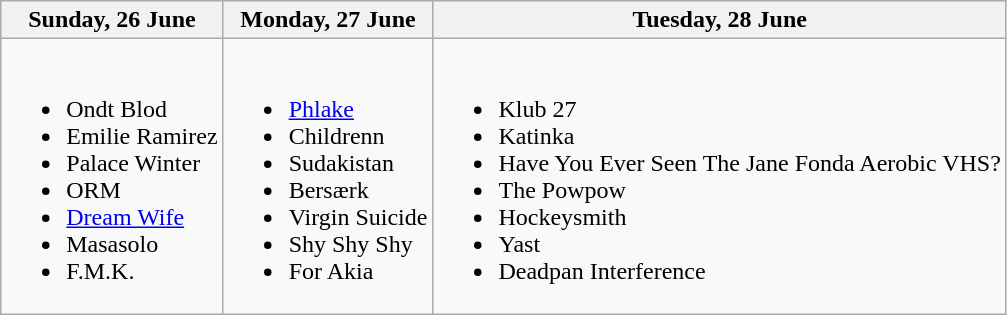<table class="wikitable">
<tr>
<th>Sunday, 26 June</th>
<th>Monday, 27 June</th>
<th>Tuesday, 28 June</th>
</tr>
<tr valign="top">
<td><br><ul><li>Ondt Blod</li><li>Emilie Ramirez</li><li>Palace Winter</li><li>ORM</li><li><a href='#'>Dream Wife</a></li><li>Masasolo</li><li>F.M.K.</li></ul></td>
<td><br><ul><li><a href='#'>Phlake</a></li><li>Childrenn</li><li>Sudakistan</li><li>Bersærk</li><li>Virgin Suicide</li><li>Shy Shy Shy</li><li>For Akia</li></ul></td>
<td><br><ul><li>Klub 27</li><li>Katinka</li><li>Have You Ever Seen The Jane Fonda Aerobic VHS?</li><li>The Powpow</li><li>Hockeysmith</li><li>Yast</li><li>Deadpan Interference</li></ul></td>
</tr>
</table>
